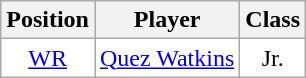<table class="wikitable sortable" border="1">
<tr>
<th>Position</th>
<th>Player</th>
<th>Class</th>
</tr>
<tr>
<td style="text-align:center; background:white"><a href='#'>WR</a></td>
<td style="text-align:center; background:white"><a href='#'>Quez Watkins</a></td>
<td style="text-align:center; background:white">Jr.</td>
</tr>
</table>
